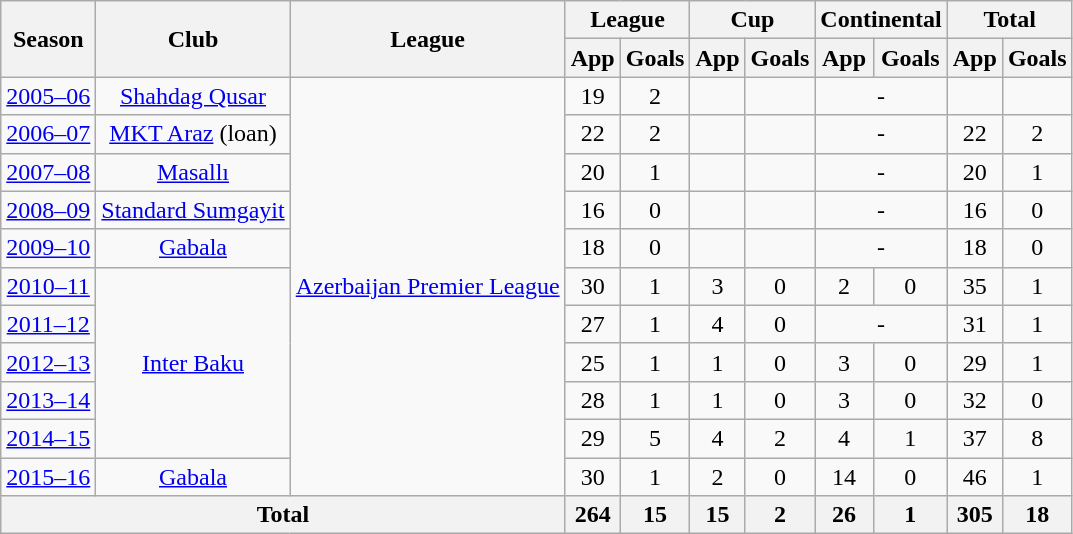<table class="wikitable">
<tr>
<th rowspan=2>Season</th>
<th ! rowspan=2>Club</th>
<th ! rowspan=2>League</th>
<th ! colspan=2>League</th>
<th ! colspan=2>Cup</th>
<th ! colspan=2>Continental</th>
<th colspan=3>Total</th>
</tr>
<tr>
<th>App</th>
<th>Goals</th>
<th>App</th>
<th>Goals</th>
<th>App</th>
<th>Goals</th>
<th>App</th>
<th>Goals</th>
</tr>
<tr align=center>
<td><a href='#'>2005–06</a></td>
<td><a href='#'>Shahdag Qusar</a></td>
<td rowspan="11"><a href='#'>Azerbaijan Premier League</a></td>
<td>19</td>
<td>2</td>
<td></td>
<td></td>
<td colspan="2">-</td>
<td></td>
<td></td>
</tr>
<tr align=center>
<td><a href='#'>2006–07</a></td>
<td><a href='#'>MKT Araz</a> (loan)</td>
<td>22</td>
<td>2</td>
<td></td>
<td></td>
<td colspan="2">-</td>
<td>22</td>
<td>2</td>
</tr>
<tr align=center>
<td><a href='#'>2007–08</a></td>
<td><a href='#'>Masallı</a></td>
<td>20</td>
<td>1</td>
<td></td>
<td></td>
<td colspan="2">-</td>
<td>20</td>
<td>1</td>
</tr>
<tr align=center>
<td><a href='#'>2008–09</a></td>
<td><a href='#'>Standard Sumgayit</a></td>
<td>16</td>
<td>0</td>
<td></td>
<td></td>
<td colspan="2">-</td>
<td>16</td>
<td>0</td>
</tr>
<tr align=center>
<td><a href='#'>2009–10</a></td>
<td><a href='#'>Gabala</a></td>
<td>18</td>
<td>0</td>
<td></td>
<td></td>
<td colspan="2">-</td>
<td>18</td>
<td>0</td>
</tr>
<tr align=center>
<td><a href='#'>2010–11</a></td>
<td rowspan="5"><a href='#'>Inter Baku</a></td>
<td>30</td>
<td>1</td>
<td>3</td>
<td>0</td>
<td>2</td>
<td>0</td>
<td>35</td>
<td>1</td>
</tr>
<tr align=center>
<td><a href='#'>2011–12</a></td>
<td>27</td>
<td>1</td>
<td>4</td>
<td>0</td>
<td colspan="2">-</td>
<td>31</td>
<td>1</td>
</tr>
<tr align=center>
<td><a href='#'>2012–13</a></td>
<td>25</td>
<td>1</td>
<td>1</td>
<td>0</td>
<td>3</td>
<td>0</td>
<td>29</td>
<td>1</td>
</tr>
<tr align=center>
<td><a href='#'>2013–14</a></td>
<td>28</td>
<td>1</td>
<td>1</td>
<td>0</td>
<td>3</td>
<td>0</td>
<td>32</td>
<td>0</td>
</tr>
<tr align=center>
<td><a href='#'>2014–15</a></td>
<td>29</td>
<td>5</td>
<td>4</td>
<td>2</td>
<td>4</td>
<td>1</td>
<td>37</td>
<td>8</td>
</tr>
<tr align=center>
<td><a href='#'>2015–16</a></td>
<td><a href='#'>Gabala</a></td>
<td>30</td>
<td>1</td>
<td>2</td>
<td>0</td>
<td>14</td>
<td>0</td>
<td>46</td>
<td>1</td>
</tr>
<tr align=center>
<th colspan="3">Total</th>
<th>264</th>
<th>15</th>
<th>15</th>
<th>2</th>
<th>26</th>
<th>1</th>
<th>305</th>
<th>18</th>
</tr>
</table>
